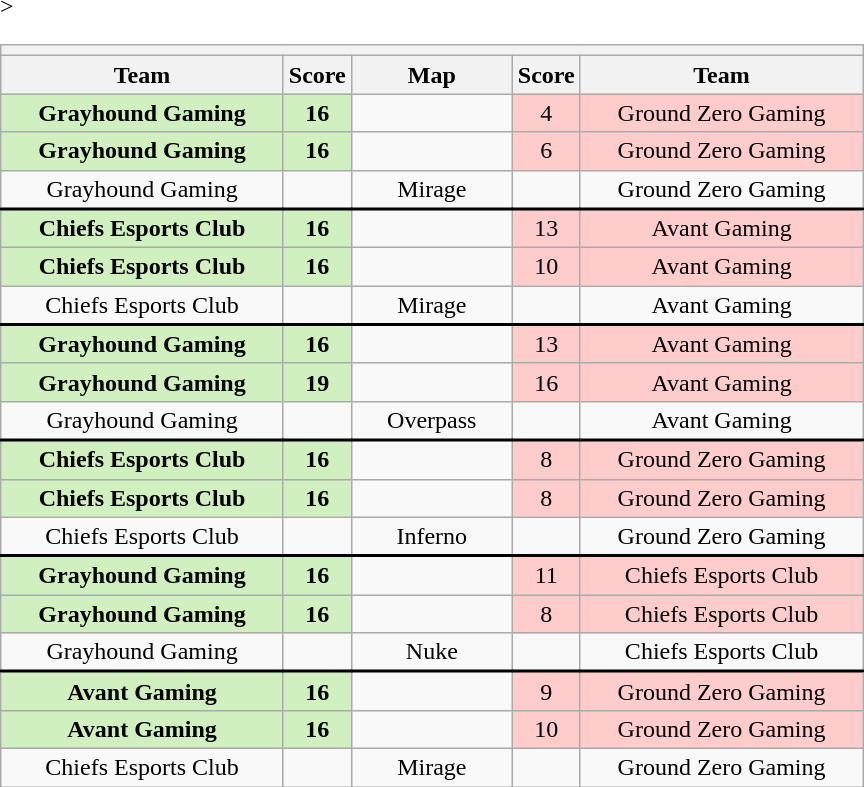<table class="wikitable" style="text-align: center">
<tr>
<th colspan=5></th>
</tr>
<tr <noinclude>>
<th width="181px">Team</th>
<th width="20px">Score</th>
<th width="100px">Map</th>
<th width="20px">Score</th>
<th width="181px">Team</noinclude></th>
</tr>
<tr>
<td style="background: #D0F0C0;"><strong>Grayhound Gaming</strong></td>
<td style="background: #D0F0C0;"><strong>16</strong></td>
<td></td>
<td style="background: #FFCCCC;">4</td>
<td style="background: #FFCCCC;">Ground Zero Gaming</td>
</tr>
<tr>
<td style="background: #D0F0C0;"><strong>Grayhound Gaming</strong></td>
<td style="background: #D0F0C0;"><strong>16</strong></td>
<td></td>
<td style="background: #FFCCCC;">6</td>
<td style="background: #FFCCCC;">Ground Zero Gaming</td>
</tr>
<tr style="text-align:center;border-width:0 0 2px 0; border-style:solid;border-color:black;">
<td>Grayhound Gaming</td>
<td></td>
<td>Mirage</td>
<td></td>
<td>Ground Zero Gaming</td>
</tr>
<tr>
<td style="background: #D0F0C0;"><strong>Chiefs Esports Club</strong></td>
<td style="background: #D0F0C0;"><strong>16</strong></td>
<td></td>
<td style="background: #FFCCCC;">13</td>
<td style="background: #FFCCCC;">Avant Gaming</td>
</tr>
<tr>
<td style="background: #D0F0C0;"><strong>Chiefs Esports Club</strong></td>
<td style="background: #D0F0C0;"><strong>16</strong></td>
<td></td>
<td style="background: #FFCCCC;">10</td>
<td style="background: #FFCCCC;">Avant Gaming</td>
</tr>
<tr style="text-align:center;border-width:0 0 2px 0; border-style:solid;border-color:black;">
<td>Chiefs Esports Club</td>
<td></td>
<td>Mirage</td>
<td></td>
<td>Avant Gaming</td>
</tr>
<tr>
<td style="background: #D0F0C0;"><strong>Grayhound Gaming</strong></td>
<td style="background: #D0F0C0;"><strong>16</strong></td>
<td></td>
<td style="background: #FFCCCC;">13</td>
<td style="background: #FFCCCC;">Avant Gaming</td>
</tr>
<tr>
<td style="background: #D0F0C0;"><strong>Grayhound Gaming</strong></td>
<td style="background: #D0F0C0;"><strong>19</strong></td>
<td></td>
<td style="background: #FFCCCC;">16</td>
<td style="background: #FFCCCC;">Avant Gaming</td>
</tr>
<tr style="text-align:center;border-width:0 0 2px 0; border-style:solid;border-color:black;">
<td>Grayhound Gaming</td>
<td></td>
<td>Overpass</td>
<td></td>
<td>Avant Gaming</td>
</tr>
<tr>
<td style="background: #D0F0C0;"><strong>Chiefs Esports Club</strong></td>
<td style="background: #D0F0C0;"><strong>16</strong></td>
<td></td>
<td style="background: #FFCCCC;">8</td>
<td style="background: #FFCCCC;">Ground Zero Gaming</td>
</tr>
<tr>
<td style="background: #D0F0C0;"><strong>Chiefs Esports Club</strong></td>
<td style="background: #D0F0C0;"><strong>16</strong></td>
<td></td>
<td style="background: #FFCCCC;">8</td>
<td style="background: #FFCCCC;">Ground Zero Gaming</td>
</tr>
<tr style="text-align:center;border-width:0 0 2px 0; border-style:solid;border-color:black;">
<td>Chiefs Esports Club</td>
<td></td>
<td>Inferno</td>
<td></td>
<td>Ground Zero Gaming</td>
</tr>
<tr>
<td style="background: #D0F0C0;"><strong>Grayhound Gaming</strong></td>
<td style="background: #D0F0C0;"><strong>16</strong></td>
<td></td>
<td style="background: #FFCCCC;">11</td>
<td style="background: #FFCCCC;">Chiefs Esports Club</td>
</tr>
<tr>
<td style="background: #D0F0C0;"><strong>Grayhound Gaming</strong></td>
<td style="background: #D0F0C0;"><strong>16</strong></td>
<td></td>
<td style="background: #FFCCCC;">8</td>
<td style="background: #FFCCCC;">Chiefs Esports Club</td>
</tr>
<tr style="text-align:center;border-width:0 0 2px 0; border-style:solid;border-color:black;">
<td>Grayhound Gaming</td>
<td></td>
<td>Nuke</td>
<td></td>
<td>Chiefs Esports Club</td>
</tr>
<tr>
<td style="background: #D0F0C0;"><strong>Avant Gaming</strong></td>
<td style="background: #D0F0C0;"><strong>16</strong></td>
<td></td>
<td style="background: #FFCCCC;">9</td>
<td style="background: #FFCCCC;">Ground Zero Gaming</td>
</tr>
<tr>
<td style="background: #D0F0C0;"><strong>Avant Gaming</strong></td>
<td style="background: #D0F0C0;"><strong>16</strong></td>
<td></td>
<td style="background: #FFCCCC;">10</td>
<td style="background: #FFCCCC;">Ground Zero Gaming</td>
</tr>
<tr>
<td>Chiefs Esports Club</td>
<td></td>
<td>Mirage</td>
<td></td>
<td>Ground Zero Gaming</td>
</tr>
</table>
